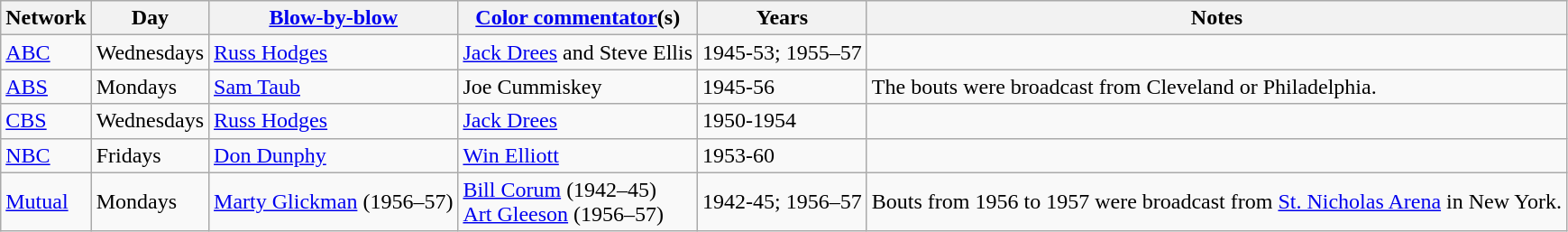<table class="wikitable">
<tr>
<th>Network</th>
<th>Day</th>
<th><a href='#'>Blow-by-blow</a></th>
<th><a href='#'>Color commentator</a>(s)</th>
<th>Years</th>
<th>Notes</th>
</tr>
<tr>
<td><a href='#'>ABC</a></td>
<td>Wednesdays</td>
<td><a href='#'>Russ Hodges</a></td>
<td><a href='#'>Jack Drees</a> and Steve Ellis</td>
<td>1945-53; 1955–57</td>
<td></td>
</tr>
<tr>
<td><a href='#'>ABS</a></td>
<td>Mondays</td>
<td><a href='#'>Sam Taub</a></td>
<td>Joe Cummiskey</td>
<td>1945-56</td>
<td>The bouts were broadcast from Cleveland or Philadelphia.</td>
</tr>
<tr>
<td><a href='#'>CBS</a></td>
<td>Wednesdays</td>
<td><a href='#'>Russ Hodges</a></td>
<td><a href='#'>Jack Drees</a></td>
<td>1950-1954</td>
<td></td>
</tr>
<tr>
<td><a href='#'>NBC</a></td>
<td>Fridays</td>
<td><a href='#'>Don Dunphy</a></td>
<td><a href='#'>Win Elliott</a></td>
<td>1953-60</td>
<td></td>
</tr>
<tr>
<td><a href='#'>Mutual</a></td>
<td>Mondays</td>
<td><a href='#'>Marty Glickman</a> (1956–57)</td>
<td><a href='#'>Bill Corum</a> (1942–45)<br><a href='#'>Art Gleeson</a> (1956–57)</td>
<td>1942-45; 1956–57</td>
<td>Bouts from 1956 to 1957 were broadcast from <a href='#'>St. Nicholas Arena</a> in New York.</td>
</tr>
</table>
